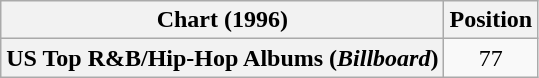<table class="wikitable sortable plainrowheaders" style="text-align:center">
<tr>
<th scope="col">Chart (1996)</th>
<th scope="col">Position</th>
</tr>
<tr>
<th scope="row">US Top R&B/Hip-Hop Albums (<em>Billboard</em>)</th>
<td style="text-align:center;">77</td>
</tr>
</table>
